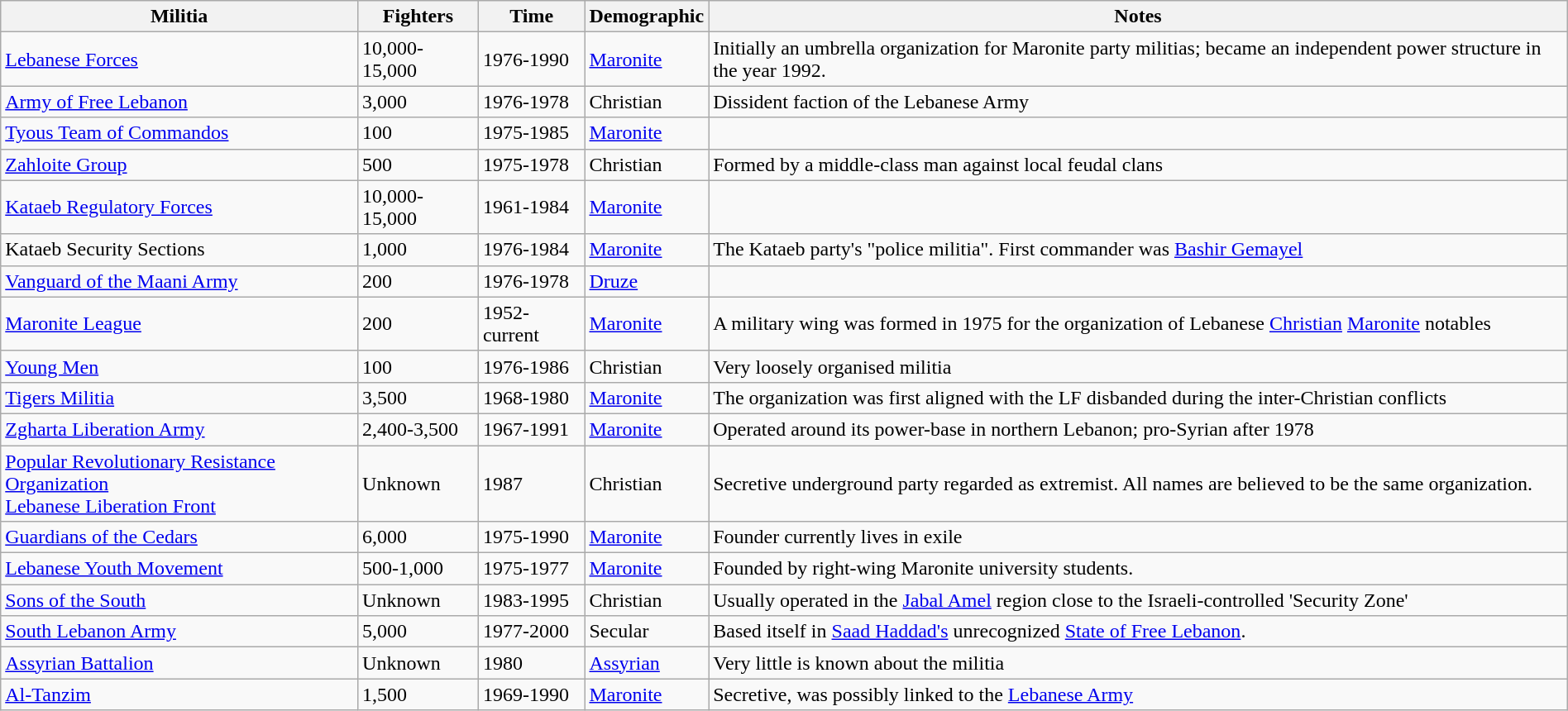<table class="wikitable sortable" width="100%">
<tr>
<th>Militia</th>
<th>Fighters</th>
<th>Time</th>
<th>Demographic</th>
<th>Notes</th>
</tr>
<tr>
<td><a href='#'>Lebanese Forces</a></td>
<td>10,000-15,000</td>
<td>1976-1990</td>
<td><a href='#'>Maronite</a></td>
<td>Initially an umbrella organization for Maronite party militias; became an independent power structure in the year 1992.</td>
</tr>
<tr>
<td><a href='#'>Army of Free Lebanon</a></td>
<td>3,000</td>
<td>1976-1978</td>
<td>Christian</td>
<td>Dissident faction of the Lebanese Army</td>
</tr>
<tr>
<td><a href='#'>Tyous Team of Commandos</a></td>
<td>100</td>
<td>1975-1985</td>
<td><a href='#'>Maronite</a></td>
<td></td>
</tr>
<tr>
<td><a href='#'>Zahloite Group</a></td>
<td>500</td>
<td>1975-1978</td>
<td>Christian</td>
<td>Formed by a middle-class man against local feudal clans</td>
</tr>
<tr>
<td><a href='#'>Kataeb Regulatory Forces</a></td>
<td>10,000-15,000</td>
<td>1961-1984</td>
<td><a href='#'>Maronite</a></td>
<td></td>
</tr>
<tr>
<td>Kataeb Security Sections</td>
<td>1,000</td>
<td>1976-1984</td>
<td><a href='#'>Maronite</a></td>
<td>The Kataeb party's "police militia". First commander was <a href='#'>Bashir Gemayel</a></td>
</tr>
<tr>
<td><a href='#'>Vanguard of the Maani Army</a></td>
<td>200</td>
<td>1976-1978</td>
<td><a href='#'>Druze</a></td>
<td></td>
</tr>
<tr>
<td><a href='#'>Maronite League</a></td>
<td>200</td>
<td>1952-current</td>
<td><a href='#'>Maronite</a></td>
<td>A military wing was formed in 1975 for the organization of Lebanese <a href='#'>Christian</a> <a href='#'>Maronite</a> notables</td>
</tr>
<tr>
<td><a href='#'>Young Men</a></td>
<td>100</td>
<td>1976-1986</td>
<td>Christian</td>
<td>Very loosely organised militia</td>
</tr>
<tr>
<td><a href='#'>Tigers Militia</a></td>
<td>3,500</td>
<td>1968-1980</td>
<td><a href='#'>Maronite</a></td>
<td>The organization was first aligned with the LF disbanded during the inter-Christian conflicts</td>
</tr>
<tr>
<td><a href='#'>Zgharta Liberation Army</a></td>
<td>2,400-3,500</td>
<td>1967-1991</td>
<td><a href='#'>Maronite</a></td>
<td>Operated around its power-base in northern Lebanon; pro-Syrian after 1978</td>
</tr>
<tr>
<td><a href='#'>Popular Revolutionary Resistance Organization</a><br><a href='#'>Lebanese Liberation Front</a></td>
<td>Unknown</td>
<td>1987</td>
<td>Christian</td>
<td>Secretive underground party regarded as extremist. All names are believed to be the same organization.</td>
</tr>
<tr>
<td><a href='#'>Guardians of the Cedars</a></td>
<td>6,000</td>
<td>1975-1990</td>
<td><a href='#'>Maronite</a></td>
<td>Founder currently lives in exile</td>
</tr>
<tr>
<td><a href='#'>Lebanese Youth Movement</a></td>
<td>500-1,000</td>
<td>1975-1977</td>
<td><a href='#'>Maronite</a></td>
<td>Founded by right-wing Maronite university students.</td>
</tr>
<tr>
<td><a href='#'>Sons of the South</a></td>
<td>Unknown</td>
<td>1983-1995</td>
<td>Christian</td>
<td>Usually operated in the <a href='#'>Jabal Amel</a> region close to the Israeli-controlled 'Security Zone'</td>
</tr>
<tr>
<td><a href='#'>South Lebanon Army</a></td>
<td>5,000</td>
<td>1977-2000</td>
<td>Secular</td>
<td>Based itself in <a href='#'>Saad Haddad's</a> unrecognized <a href='#'>State of Free Lebanon</a>.</td>
</tr>
<tr>
<td><a href='#'>Assyrian Battalion</a></td>
<td>Unknown</td>
<td>1980</td>
<td><a href='#'>Assyrian</a></td>
<td>Very little is known about the militia</td>
</tr>
<tr>
<td><a href='#'>Al-Tanzim</a></td>
<td>1,500</td>
<td>1969-1990</td>
<td><a href='#'>Maronite</a></td>
<td>Secretive, was possibly linked to the <a href='#'>Lebanese Army</a></td>
</tr>
</table>
